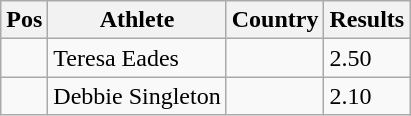<table class="wikitable">
<tr>
<th>Pos</th>
<th>Athlete</th>
<th>Country</th>
<th>Results</th>
</tr>
<tr>
<td align="center"></td>
<td>Teresa Eades</td>
<td></td>
<td>2.50</td>
</tr>
<tr>
<td align="center"></td>
<td>Debbie Singleton</td>
<td></td>
<td>2.10</td>
</tr>
</table>
